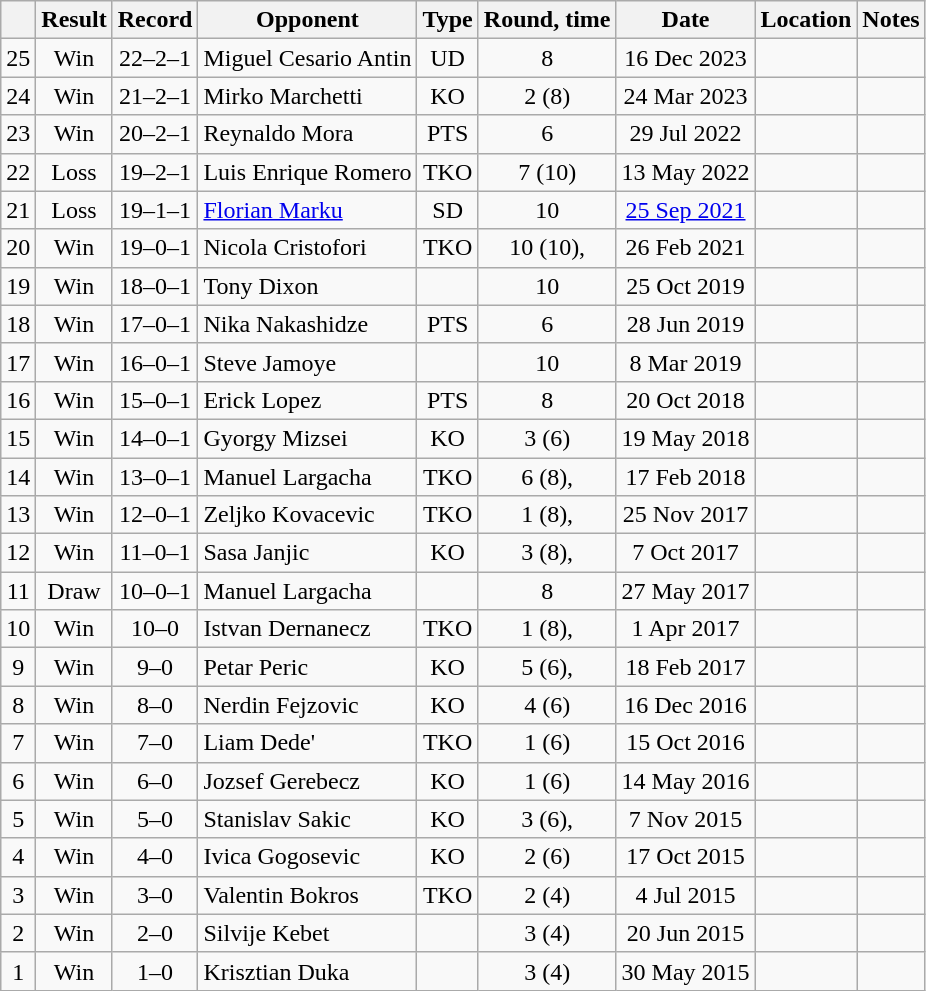<table class="wikitable" style="text-align:center">
<tr>
<th></th>
<th>Result</th>
<th>Record</th>
<th>Opponent</th>
<th>Type</th>
<th>Round, time</th>
<th>Date</th>
<th>Location</th>
<th>Notes</th>
</tr>
<tr>
<td>25</td>
<td>Win</td>
<td>22–2–1</td>
<td align=left> Miguel Cesario Antin</td>
<td>UD</td>
<td>8</td>
<td>16 Dec 2023</td>
<td style="text-align:left;"> </td>
<td></td>
</tr>
<tr>
<td>24</td>
<td>Win</td>
<td>21–2–1</td>
<td align=left> Mirko Marchetti</td>
<td>KO</td>
<td>2 (8)</td>
<td>24 Mar 2023</td>
<td style="text-align:left;"> </td>
<td></td>
</tr>
<tr>
<td>23</td>
<td>Win</td>
<td>20–2–1</td>
<td align=left> Reynaldo Mora</td>
<td>PTS</td>
<td>6</td>
<td>29 Jul 2022</td>
<td style="text-align:left;"> </td>
<td></td>
</tr>
<tr>
<td>22</td>
<td>Loss</td>
<td>19–2–1</td>
<td align=left> Luis Enrique Romero</td>
<td>TKO</td>
<td>7 (10)</td>
<td>13 May 2022</td>
<td style="text-align:left;"> </td>
<td></td>
</tr>
<tr>
<td>21</td>
<td>Loss</td>
<td>19–1–1</td>
<td align=left> <a href='#'>Florian Marku</a></td>
<td>SD</td>
<td>10</td>
<td><a href='#'>25 Sep 2021</a></td>
<td align=left></td>
<td align=left></td>
</tr>
<tr>
<td>20</td>
<td>Win</td>
<td>19–0–1</td>
<td style="text-align:left;"> Nicola Cristofori</td>
<td>TKO</td>
<td>10 (10), </td>
<td>26 Feb 2021</td>
<td style="text-align:left;"> </td>
<td style="text-align:left;"></td>
</tr>
<tr>
<td>19</td>
<td>Win</td>
<td>18–0–1</td>
<td style="text-align:left;"> Tony Dixon</td>
<td></td>
<td>10</td>
<td>25 Oct 2019</td>
<td style="text-align:left;"> </td>
<td style="text-align:left;"></td>
</tr>
<tr>
<td>18</td>
<td>Win</td>
<td>17–0–1</td>
<td style="text-align:left;"> Nika Nakashidze</td>
<td>PTS</td>
<td>6</td>
<td>28 Jun 2019</td>
<td style="text-align:left;"> </td>
<td></td>
</tr>
<tr>
<td>17</td>
<td>Win</td>
<td>16–0–1</td>
<td style="text-align:left;"> Steve Jamoye</td>
<td></td>
<td>10</td>
<td>8 Mar 2019</td>
<td style="text-align:left;"> </td>
<td style="text-align:left;"></td>
</tr>
<tr>
<td>16</td>
<td>Win</td>
<td>15–0–1</td>
<td style="text-align:left;"> Erick Lopez</td>
<td>PTS</td>
<td>8</td>
<td>20 Oct 2018</td>
<td style="text-align:left;"> </td>
<td></td>
</tr>
<tr>
<td>15</td>
<td>Win</td>
<td>14–0–1</td>
<td style="text-align:left;"> Gyorgy Mizsei</td>
<td>KO</td>
<td>3 (6)</td>
<td>19 May 2018</td>
<td style="text-align:left;"> </td>
<td></td>
</tr>
<tr>
<td>14</td>
<td>Win</td>
<td>13–0–1</td>
<td style="text-align:left;"> Manuel Largacha</td>
<td>TKO</td>
<td>6 (8), </td>
<td>17 Feb 2018</td>
<td style="text-align:left;"> </td>
<td></td>
</tr>
<tr>
<td>13</td>
<td>Win</td>
<td>12–0–1</td>
<td style="text-align:left;"> Zeljko Kovacevic</td>
<td>TKO</td>
<td>1 (8), </td>
<td>25 Nov 2017</td>
<td style="text-align:left;"> </td>
<td></td>
</tr>
<tr>
<td>12</td>
<td>Win</td>
<td>11–0–1</td>
<td style="text-align:left;"> Sasa Janjic</td>
<td>KO</td>
<td>3 (8), </td>
<td>7 Oct 2017</td>
<td style="text-align:left;"> </td>
<td></td>
</tr>
<tr>
<td>11</td>
<td>Draw</td>
<td>10–0–1</td>
<td style="text-align:left;"> Manuel Largacha</td>
<td></td>
<td>8</td>
<td>27 May 2017</td>
<td style="text-align:left;"> </td>
<td></td>
</tr>
<tr>
<td>10</td>
<td>Win</td>
<td>10–0</td>
<td style="text-align:left;"> Istvan Dernanecz</td>
<td>TKO</td>
<td>1 (8), </td>
<td>1 Apr 2017</td>
<td style="text-align:left;"> </td>
<td></td>
</tr>
<tr>
<td>9</td>
<td>Win</td>
<td>9–0</td>
<td style="text-align:left;"> Petar Peric</td>
<td>KO</td>
<td>5 (6), </td>
<td>18 Feb 2017</td>
<td style="text-align:left;"> </td>
<td></td>
</tr>
<tr>
<td>8</td>
<td>Win</td>
<td>8–0</td>
<td style="text-align:left;"> Nerdin Fejzovic</td>
<td>KO</td>
<td>4 (6)</td>
<td>16 Dec 2016</td>
<td style="text-align:left;"> </td>
<td></td>
</tr>
<tr>
<td>7</td>
<td>Win</td>
<td>7–0</td>
<td style="text-align:left;"> Liam Dede'</td>
<td>TKO</td>
<td>1 (6)</td>
<td>15 Oct 2016</td>
<td style="text-align:left;"> </td>
<td></td>
</tr>
<tr>
<td>6</td>
<td>Win</td>
<td>6–0</td>
<td style="text-align:left;"> Jozsef Gerebecz</td>
<td>KO</td>
<td>1 (6)</td>
<td>14 May 2016</td>
<td style="text-align:left;"> </td>
<td></td>
</tr>
<tr>
<td>5</td>
<td>Win</td>
<td>5–0</td>
<td style="text-align:left;"> Stanislav Sakic</td>
<td>KO</td>
<td>3 (6), </td>
<td>7 Nov 2015</td>
<td style="text-align:left;"> </td>
<td></td>
</tr>
<tr>
<td>4</td>
<td>Win</td>
<td>4–0</td>
<td style="text-align:left;"> Ivica Gogosevic</td>
<td>KO</td>
<td>2 (6)</td>
<td>17 Oct 2015</td>
<td style="text-align:left;"> </td>
<td></td>
</tr>
<tr>
<td>3</td>
<td>Win</td>
<td>3–0</td>
<td style="text-align:left;"> Valentin Bokros</td>
<td>TKO</td>
<td>2 (4)</td>
<td>4 Jul 2015</td>
<td style="text-align:left;"> </td>
<td></td>
</tr>
<tr>
<td>2</td>
<td>Win</td>
<td>2–0</td>
<td style="text-align:left;"> Silvije Kebet</td>
<td></td>
<td>3 (4)</td>
<td>20 Jun 2015</td>
<td style="text-align:left;"> </td>
<td></td>
</tr>
<tr>
<td>1</td>
<td>Win</td>
<td>1–0</td>
<td style="text-align:left;"> Krisztian Duka</td>
<td></td>
<td>3 (4)</td>
<td>30 May 2015</td>
<td style="text-align:left;"> </td>
<td></td>
</tr>
</table>
